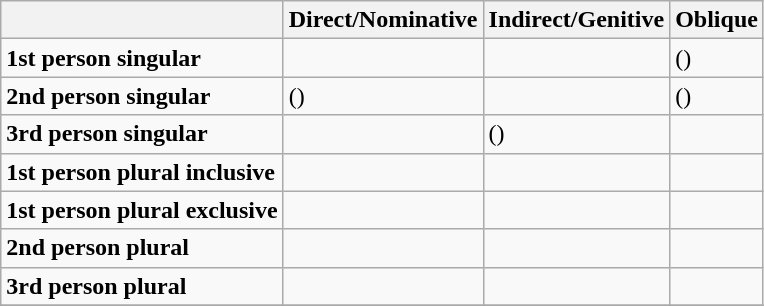<table class="wikitable">
<tr>
<th></th>
<th>Direct/Nominative</th>
<th>Indirect/Genitive</th>
<th>Oblique</th>
</tr>
<tr>
<td><strong>1st person singular</strong></td>
<td></td>
<td></td>
<td> ()</td>
</tr>
<tr>
<td><strong>2nd person singular</strong></td>
<td> ()</td>
<td></td>
<td> ()</td>
</tr>
<tr>
<td><strong>3rd person singular</strong></td>
<td></td>
<td> ()</td>
<td></td>
</tr>
<tr>
<td><strong>1st person plural inclusive</strong></td>
<td></td>
<td></td>
<td></td>
</tr>
<tr>
<td><strong>1st person plural exclusive</strong></td>
<td></td>
<td></td>
<td></td>
</tr>
<tr>
<td><strong>2nd person plural</strong></td>
<td></td>
<td></td>
<td></td>
</tr>
<tr>
<td><strong>3rd person plural</strong></td>
<td></td>
<td></td>
<td></td>
</tr>
<tr>
</tr>
</table>
